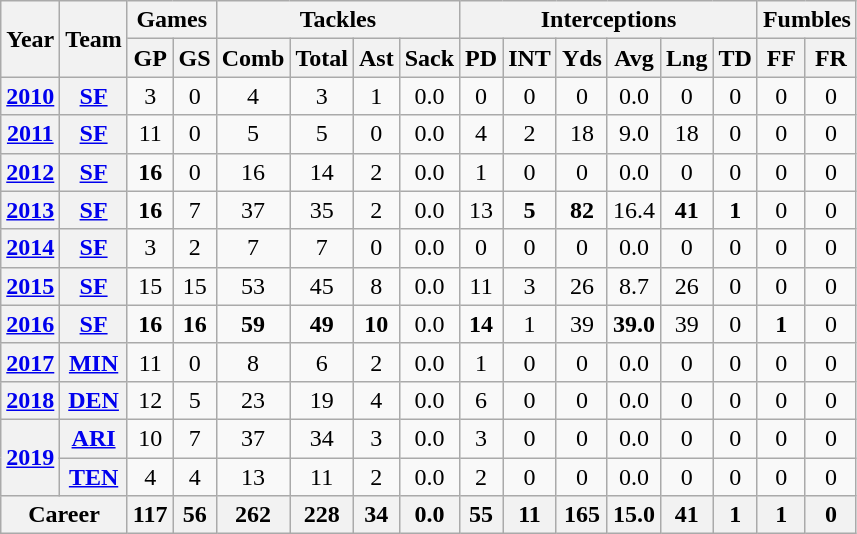<table class="wikitable" style="text-align:center">
<tr>
<th rowspan="2">Year</th>
<th rowspan="2">Team</th>
<th colspan="2">Games</th>
<th colspan="4">Tackles</th>
<th colspan="6">Interceptions</th>
<th colspan="2">Fumbles</th>
</tr>
<tr>
<th>GP</th>
<th>GS</th>
<th>Comb</th>
<th>Total</th>
<th>Ast</th>
<th>Sack</th>
<th>PD</th>
<th>INT</th>
<th>Yds</th>
<th>Avg</th>
<th>Lng</th>
<th>TD</th>
<th>FF</th>
<th>FR</th>
</tr>
<tr>
<th><a href='#'>2010</a></th>
<th><a href='#'>SF</a></th>
<td>3</td>
<td>0</td>
<td>4</td>
<td>3</td>
<td>1</td>
<td>0.0</td>
<td>0</td>
<td>0</td>
<td>0</td>
<td>0.0</td>
<td>0</td>
<td>0</td>
<td>0</td>
<td>0</td>
</tr>
<tr>
<th><a href='#'>2011</a></th>
<th><a href='#'>SF</a></th>
<td>11</td>
<td>0</td>
<td>5</td>
<td>5</td>
<td>0</td>
<td>0.0</td>
<td>4</td>
<td>2</td>
<td>18</td>
<td>9.0</td>
<td>18</td>
<td>0</td>
<td>0</td>
<td>0</td>
</tr>
<tr>
<th><a href='#'>2012</a></th>
<th><a href='#'>SF</a></th>
<td><strong>16</strong></td>
<td>0</td>
<td>16</td>
<td>14</td>
<td>2</td>
<td>0.0</td>
<td>1</td>
<td>0</td>
<td>0</td>
<td>0.0</td>
<td>0</td>
<td>0</td>
<td>0</td>
<td>0</td>
</tr>
<tr>
<th><a href='#'>2013</a></th>
<th><a href='#'>SF</a></th>
<td><strong>16</strong></td>
<td>7</td>
<td>37</td>
<td>35</td>
<td>2</td>
<td>0.0</td>
<td>13</td>
<td><strong>5</strong></td>
<td><strong>82</strong></td>
<td>16.4</td>
<td><strong>41</strong></td>
<td><strong>1</strong></td>
<td>0</td>
<td>0</td>
</tr>
<tr>
<th><a href='#'>2014</a></th>
<th><a href='#'>SF</a></th>
<td>3</td>
<td>2</td>
<td>7</td>
<td>7</td>
<td>0</td>
<td>0.0</td>
<td>0</td>
<td>0</td>
<td>0</td>
<td>0.0</td>
<td>0</td>
<td>0</td>
<td>0</td>
<td>0</td>
</tr>
<tr>
<th><a href='#'>2015</a></th>
<th><a href='#'>SF</a></th>
<td>15</td>
<td>15</td>
<td>53</td>
<td>45</td>
<td>8</td>
<td>0.0</td>
<td>11</td>
<td>3</td>
<td>26</td>
<td>8.7</td>
<td>26</td>
<td>0</td>
<td>0</td>
<td>0</td>
</tr>
<tr>
<th><a href='#'>2016</a></th>
<th><a href='#'>SF</a></th>
<td><strong>16</strong></td>
<td><strong>16</strong></td>
<td><strong>59</strong></td>
<td><strong>49</strong></td>
<td><strong>10</strong></td>
<td>0.0</td>
<td><strong>14</strong></td>
<td>1</td>
<td>39</td>
<td><strong>39.0</strong></td>
<td>39</td>
<td>0</td>
<td><strong>1</strong></td>
<td>0</td>
</tr>
<tr>
<th><a href='#'>2017</a></th>
<th><a href='#'>MIN</a></th>
<td>11</td>
<td>0</td>
<td>8</td>
<td>6</td>
<td>2</td>
<td>0.0</td>
<td>1</td>
<td>0</td>
<td>0</td>
<td>0.0</td>
<td>0</td>
<td>0</td>
<td>0</td>
<td>0</td>
</tr>
<tr>
<th><a href='#'>2018</a></th>
<th><a href='#'>DEN</a></th>
<td>12</td>
<td>5</td>
<td>23</td>
<td>19</td>
<td>4</td>
<td>0.0</td>
<td>6</td>
<td>0</td>
<td>0</td>
<td>0.0</td>
<td>0</td>
<td>0</td>
<td>0</td>
<td>0</td>
</tr>
<tr>
<th rowspan="2"><a href='#'>2019</a></th>
<th><a href='#'>ARI</a></th>
<td>10</td>
<td>7</td>
<td>37</td>
<td>34</td>
<td>3</td>
<td>0.0</td>
<td>3</td>
<td>0</td>
<td>0</td>
<td>0.0</td>
<td>0</td>
<td>0</td>
<td>0</td>
<td>0</td>
</tr>
<tr>
<th><a href='#'>TEN</a></th>
<td>4</td>
<td>4</td>
<td>13</td>
<td>11</td>
<td>2</td>
<td>0.0</td>
<td>2</td>
<td>0</td>
<td>0</td>
<td>0.0</td>
<td>0</td>
<td>0</td>
<td>0</td>
<td>0</td>
</tr>
<tr>
<th colspan="2">Career</th>
<th>117</th>
<th>56</th>
<th>262</th>
<th>228</th>
<th>34</th>
<th>0.0</th>
<th>55</th>
<th>11</th>
<th>165</th>
<th>15.0</th>
<th>41</th>
<th>1</th>
<th>1</th>
<th>0</th>
</tr>
</table>
